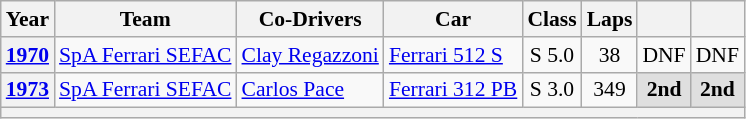<table class="wikitable" style="text-align:center; font-size:90%">
<tr>
<th>Year</th>
<th>Team</th>
<th>Co-Drivers</th>
<th>Car</th>
<th>Class</th>
<th>Laps</th>
<th></th>
<th></th>
</tr>
<tr>
<th><a href='#'>1970</a></th>
<td align="left" nowrap> <a href='#'>SpA Ferrari SEFAC</a></td>
<td align="left" nowrap> <a href='#'>Clay Regazzoni</a></td>
<td align="left" nowrap><a href='#'>Ferrari 512 S</a></td>
<td>S 5.0</td>
<td>38</td>
<td>DNF</td>
<td>DNF</td>
</tr>
<tr>
<th><a href='#'>1973</a></th>
<td align="left" nowrap> <a href='#'>SpA Ferrari SEFAC</a></td>
<td align="left" nowrap> <a href='#'>Carlos Pace</a></td>
<td align="left" nowrap><a href='#'>Ferrari 312 PB</a></td>
<td>S 3.0</td>
<td>349</td>
<td style="background:#DFDFDF;"><strong>2nd</strong></td>
<td style="background:#DFDFDF;"><strong>2nd</strong></td>
</tr>
<tr>
<th colspan="8"></th>
</tr>
</table>
